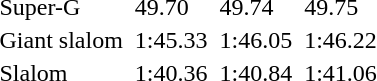<table>
<tr>
<td>Super-G</td>
<td></td>
<td>49.70</td>
<td></td>
<td>49.74</td>
<td></td>
<td>49.75</td>
</tr>
<tr>
<td>Giant slalom</td>
<td></td>
<td>1:45.33</td>
<td></td>
<td>1:46.05</td>
<td></td>
<td>1:46.22</td>
</tr>
<tr>
<td>Slalom</td>
<td></td>
<td>1:40.36</td>
<td></td>
<td>1:40.84</td>
<td></td>
<td>1:41.06</td>
</tr>
</table>
